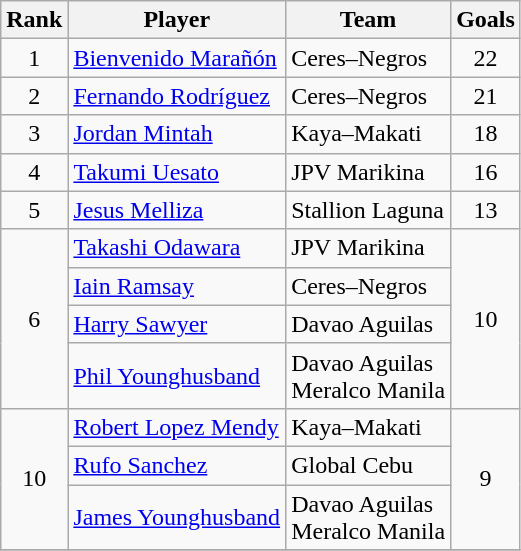<table class="wikitable">
<tr>
<th>Rank</th>
<th>Player</th>
<th>Team</th>
<th>Goals</th>
</tr>
<tr>
<td style="text-align: center;">1</td>
<td> <a href='#'>Bienvenido Marañón</a></td>
<td>Ceres–Negros</td>
<td style="text-align: center;">22</td>
</tr>
<tr>
<td style="text-align: center;">2</td>
<td> <a href='#'>Fernando Rodríguez</a></td>
<td>Ceres–Negros</td>
<td style="text-align: center;">21</td>
</tr>
<tr>
<td style="text-align: center;">3</td>
<td> <a href='#'>Jordan Mintah</a></td>
<td>Kaya–Makati</td>
<td style="text-align: center;">18</td>
</tr>
<tr>
<td style="text-align: center;">4</td>
<td> <a href='#'>Takumi Uesato</a></td>
<td>JPV Marikina</td>
<td style="text-align: center;">16</td>
</tr>
<tr>
<td style="text-align: center;">5</td>
<td> <a href='#'>Jesus Melliza</a></td>
<td>Stallion Laguna</td>
<td style="text-align: center;">13</td>
</tr>
<tr>
<td rowspan="4" style="text-align: center;">6</td>
<td> <a href='#'>Takashi Odawara</a></td>
<td>JPV Marikina</td>
<td rowspan="4" style="text-align: center;">10</td>
</tr>
<tr>
<td> <a href='#'>Iain Ramsay</a></td>
<td>Ceres–Negros</td>
</tr>
<tr>
<td> <a href='#'>Harry Sawyer</a></td>
<td>Davao Aguilas</td>
</tr>
<tr>
<td> <a href='#'>Phil Younghusband</a></td>
<td>Davao Aguilas<br>Meralco Manila</td>
</tr>
<tr>
<td rowspan="3" style="text-align: center;">10</td>
<td> <a href='#'>Robert Lopez Mendy</a></td>
<td>Kaya–Makati</td>
<td rowspan="3" style="text-align: center;">9</td>
</tr>
<tr>
<td> <a href='#'>Rufo Sanchez</a></td>
<td>Global Cebu</td>
</tr>
<tr>
<td> <a href='#'>James Younghusband</a></td>
<td>Davao Aguilas<br>Meralco Manila</td>
</tr>
<tr>
</tr>
</table>
